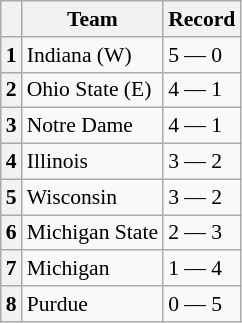<table class="wikitable sortable collapsible plainrowheaders" style="font-size:90%;">
<tr>
<th scope=col></th>
<th scope=col>Team</th>
<th scope=col>Record</th>
</tr>
<tr>
<th align=center>1</th>
<td align=left>Indiana (W)</td>
<td>5 — 0</td>
</tr>
<tr>
<th align=center>2</th>
<td align=left>Ohio State (E)</td>
<td>4 — 1</td>
</tr>
<tr>
<th align=center>3</th>
<td align=left>Notre Dame</td>
<td>4 — 1</td>
</tr>
<tr>
<th align=center>4</th>
<td align=left>Illinois</td>
<td>3 — 2</td>
</tr>
<tr>
<th align=center>5</th>
<td align=left>Wisconsin</td>
<td>3 — 2</td>
</tr>
<tr>
<th align=center>6</th>
<td align=left>Michigan State</td>
<td>2 — 3</td>
</tr>
<tr>
<th align=center>7</th>
<td align=left>Michigan</td>
<td>1 — 4</td>
</tr>
<tr>
<th align=center>8</th>
<td align=left>Purdue</td>
<td>0 — 5</td>
</tr>
</table>
